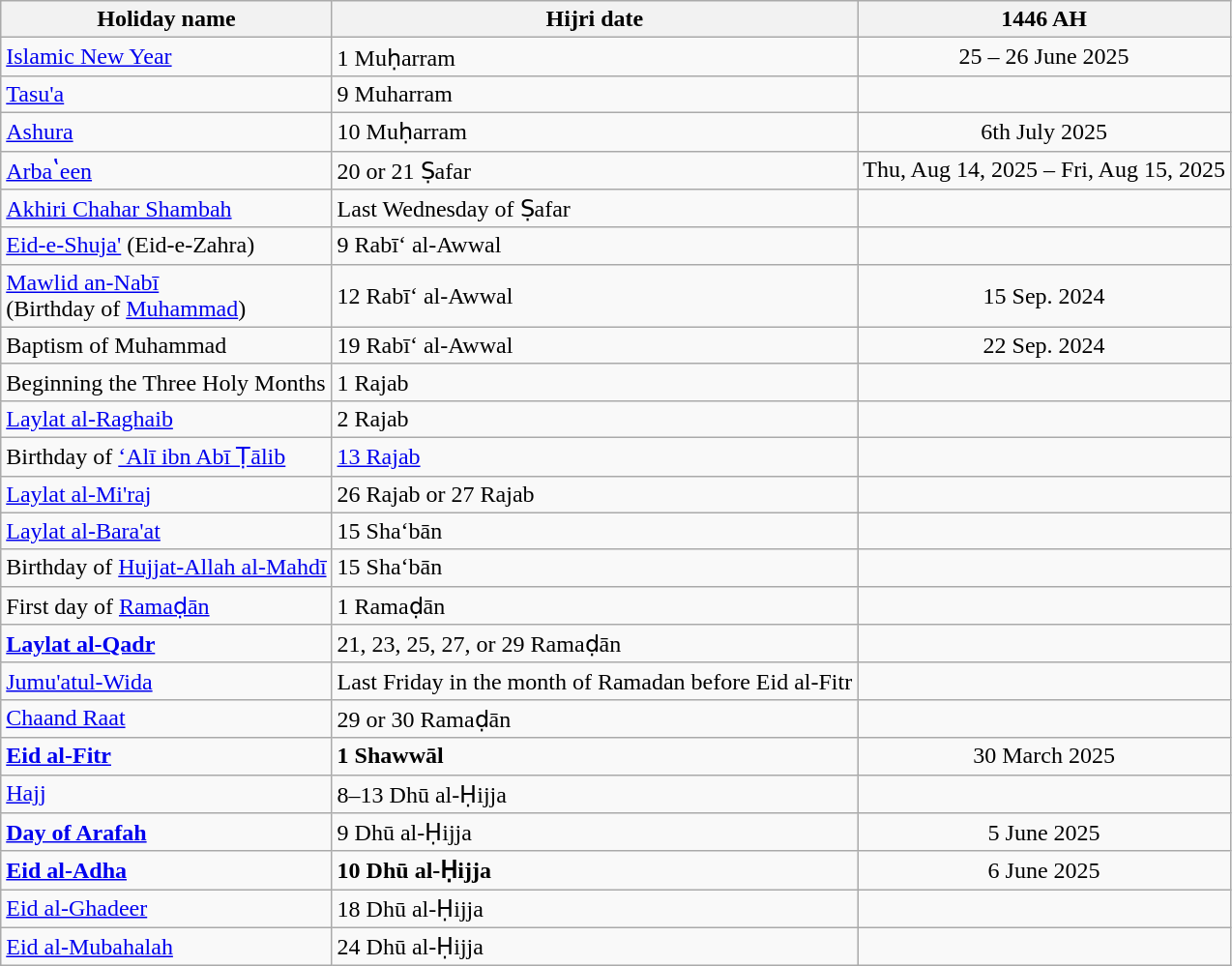<table class="wikitable" style="text-align:center">
<tr>
<th>Holiday name</th>
<th>Hijri date</th>
<th>1446 AH</th>
</tr>
<tr>
<td align="left"><a href='#'>Islamic New Year</a></td>
<td align="left">1 Muḥarram</td>
<td>25 – 26 June 2025</td>
</tr>
<tr>
<td align="left"><a href='#'>Tasu'a</a></td>
<td align="left">9 Muharram</td>
<td></td>
</tr>
<tr>
<td align="left"><a href='#'>Ashura</a></td>
<td align="left">10 Muḥarram</td>
<td>6th July 2025</td>
</tr>
<tr>
<td align="left"><a href='#'>Arbaʽeen</a></td>
<td align="left">20 or 21 Ṣafar</td>
<td>Thu, Aug 14, 2025 – Fri, Aug 15, 2025</td>
</tr>
<tr>
<td align="left"><a href='#'>Akhiri Chahar Shambah</a></td>
<td align="left">Last Wednesday of Ṣafar</td>
<td></td>
</tr>
<tr>
<td align="left"><a href='#'>Eid-e-Shuja'</a> (Eid-e-Zahra)</td>
<td align="left">9 Rabī‘ al-Awwal</td>
<td></td>
</tr>
<tr>
<td align="left"><a href='#'>Mawlid an-Nabī</a><br>(Birthday of <a href='#'>Muhammad</a>)</td>
<td align="left">12 Rabī‘ al-Awwal</td>
<td>15 Sep. 2024</td>
</tr>
<tr>
<td align="left">Baptism of Muhammad</td>
<td align="left">19 Rabī‘ al-Awwal</td>
<td>22 Sep. 2024</td>
</tr>
<tr>
<td align="left">Beginning the Three Holy Months</td>
<td align="left">1 Rajab</td>
<td></td>
</tr>
<tr>
<td align="left"><a href='#'>Laylat al-Raghaib</a></td>
<td align="left">2 Rajab</td>
<td></td>
</tr>
<tr>
<td align="left">Birthday of <a href='#'>‘Alī ibn Abī Ṭālib</a></td>
<td align="left"><a href='#'>13 Rajab</a></td>
<td></td>
</tr>
<tr>
<td align="left"><a href='#'>Laylat al-Mi'raj</a></td>
<td align="left">26 Rajab or 27 Rajab</td>
<td></td>
</tr>
<tr>
<td align="left"><a href='#'>Laylat al-Bara'at</a></td>
<td align="left">15 Sha‘bān</td>
<td></td>
</tr>
<tr>
<td align="left">Birthday of <a href='#'>Hujjat-Allah al-Mahdī</a></td>
<td align="left">15 Sha‘bān</td>
<td></td>
</tr>
<tr>
<td align="left">First day of <a href='#'>Ramaḍān</a></td>
<td align="left">1 Ramaḍān</td>
<td></td>
</tr>
<tr>
<td align="left"><strong><a href='#'>Laylat al-Qadr</a></strong></td>
<td align="left">21, 23, 25, 27, or 29 Ramaḍān</td>
<td></td>
</tr>
<tr>
<td align="left"><a href='#'>Jumu'atul-Wida</a></td>
<td align="left">Last Friday in the month of Ramadan before Eid al-Fitr</td>
<td></td>
</tr>
<tr>
<td align="left"><a href='#'>Chaand Raat</a></td>
<td align="left">29 or 30 Ramaḍān</td>
<td></td>
</tr>
<tr>
<td align="left"><strong><a href='#'>Eid al-Fitr</a></strong></td>
<td align="left"><strong>1 Shawwāl</strong></td>
<td>30 March 2025</td>
</tr>
<tr>
<td align="left"><a href='#'>Hajj</a></td>
<td align="left">8–13 Dhū al-Ḥijja</td>
<td></td>
</tr>
<tr>
<td align="left"><strong><a href='#'>Day of Arafah</a></strong></td>
<td align="left">9 Dhū al-Ḥijja</td>
<td>5 June 2025</td>
</tr>
<tr>
<td align="left"><strong><a href='#'>Eid al-Adha</a></strong></td>
<td align="left"><strong>10 Dhū al-Ḥijja</strong></td>
<td>6 June 2025</td>
</tr>
<tr>
<td align="left"><a href='#'>Eid al-Ghadeer</a></td>
<td align="left">18 Dhū al-Ḥijja</td>
<td></td>
</tr>
<tr>
<td align="left"><a href='#'>Eid al-Mubahalah</a></td>
<td align="left">24 Dhū al-Ḥijja</td>
<td></td>
</tr>
</table>
